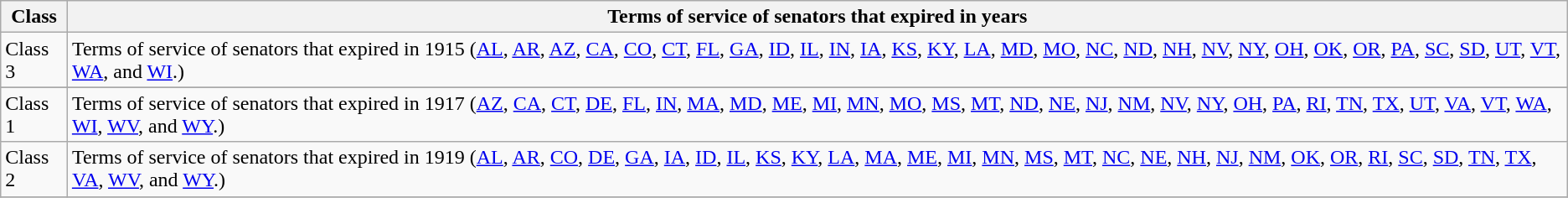<table class="wikitable sortable">
<tr valign=bottom>
<th>Class</th>
<th>Terms of service of senators that expired in years</th>
</tr>
<tr>
<td>Class 3</td>
<td>Terms of service of senators that expired in 1915 (<a href='#'>AL</a>, <a href='#'>AR</a>, <a href='#'>AZ</a>, <a href='#'>CA</a>, <a href='#'>CO</a>, <a href='#'>CT</a>, <a href='#'>FL</a>, <a href='#'>GA</a>, <a href='#'>ID</a>, <a href='#'>IL</a>, <a href='#'>IN</a>, <a href='#'>IA</a>, <a href='#'>KS</a>, <a href='#'>KY</a>, <a href='#'>LA</a>, <a href='#'>MD</a>, <a href='#'>MO</a>, <a href='#'>NC</a>, <a href='#'>ND</a>, <a href='#'>NH</a>, <a href='#'>NV</a>, <a href='#'>NY</a>, <a href='#'>OH</a>, <a href='#'>OK</a>, <a href='#'>OR</a>, <a href='#'>PA</a>, <a href='#'>SC</a>, <a href='#'>SD</a>, <a href='#'>UT</a>, <a href='#'>VT</a>, <a href='#'>WA</a>, and <a href='#'>WI</a>.)</td>
</tr>
<tr>
</tr>
<tr>
<td>Class 1</td>
<td>Terms of service of senators that expired in 1917 (<a href='#'>AZ</a>, <a href='#'>CA</a>, <a href='#'>CT</a>, <a href='#'>DE</a>, <a href='#'>FL</a>, <a href='#'>IN</a>, <a href='#'>MA</a>, <a href='#'>MD</a>, <a href='#'>ME</a>,  <a href='#'>MI</a>, <a href='#'>MN</a>, <a href='#'>MO</a>, <a href='#'>MS</a>, <a href='#'>MT</a>, <a href='#'>ND</a>, <a href='#'>NE</a>, <a href='#'>NJ</a>, <a href='#'>NM</a>, <a href='#'>NV</a>, <a href='#'>NY</a>, <a href='#'>OH</a>, <a href='#'>PA</a>, <a href='#'>RI</a>, <a href='#'>TN</a>, <a href='#'>TX</a>, <a href='#'>UT</a>, <a href='#'>VA</a>, <a href='#'>VT</a>, <a href='#'>WA</a>, <a href='#'>WI</a>, <a href='#'>WV</a>, and <a href='#'>WY</a>.)</td>
</tr>
<tr>
<td>Class 2</td>
<td>Terms of service of senators that expired in 1919 (<a href='#'>AL</a>, <a href='#'>AR</a>, <a href='#'>CO</a>, <a href='#'>DE</a>, <a href='#'>GA</a>, <a href='#'>IA</a>, <a href='#'>ID</a>, <a href='#'>IL</a>, <a href='#'>KS</a>, <a href='#'>KY</a>, <a href='#'>LA</a>, <a href='#'>MA</a>, <a href='#'>ME</a>, <a href='#'>MI</a>, <a href='#'>MN</a>, <a href='#'>MS</a>, <a href='#'>MT</a>, <a href='#'>NC</a>, <a href='#'>NE</a>, <a href='#'>NH</a>, <a href='#'>NJ</a>, <a href='#'>NM</a>, <a href='#'>OK</a>, <a href='#'>OR</a>, <a href='#'>RI</a>, <a href='#'>SC</a>, <a href='#'>SD</a>, <a href='#'>TN</a>, <a href='#'>TX</a>, <a href='#'>VA</a>, <a href='#'>WV</a>, and <a href='#'>WY</a>.)</td>
</tr>
<tr>
</tr>
</table>
